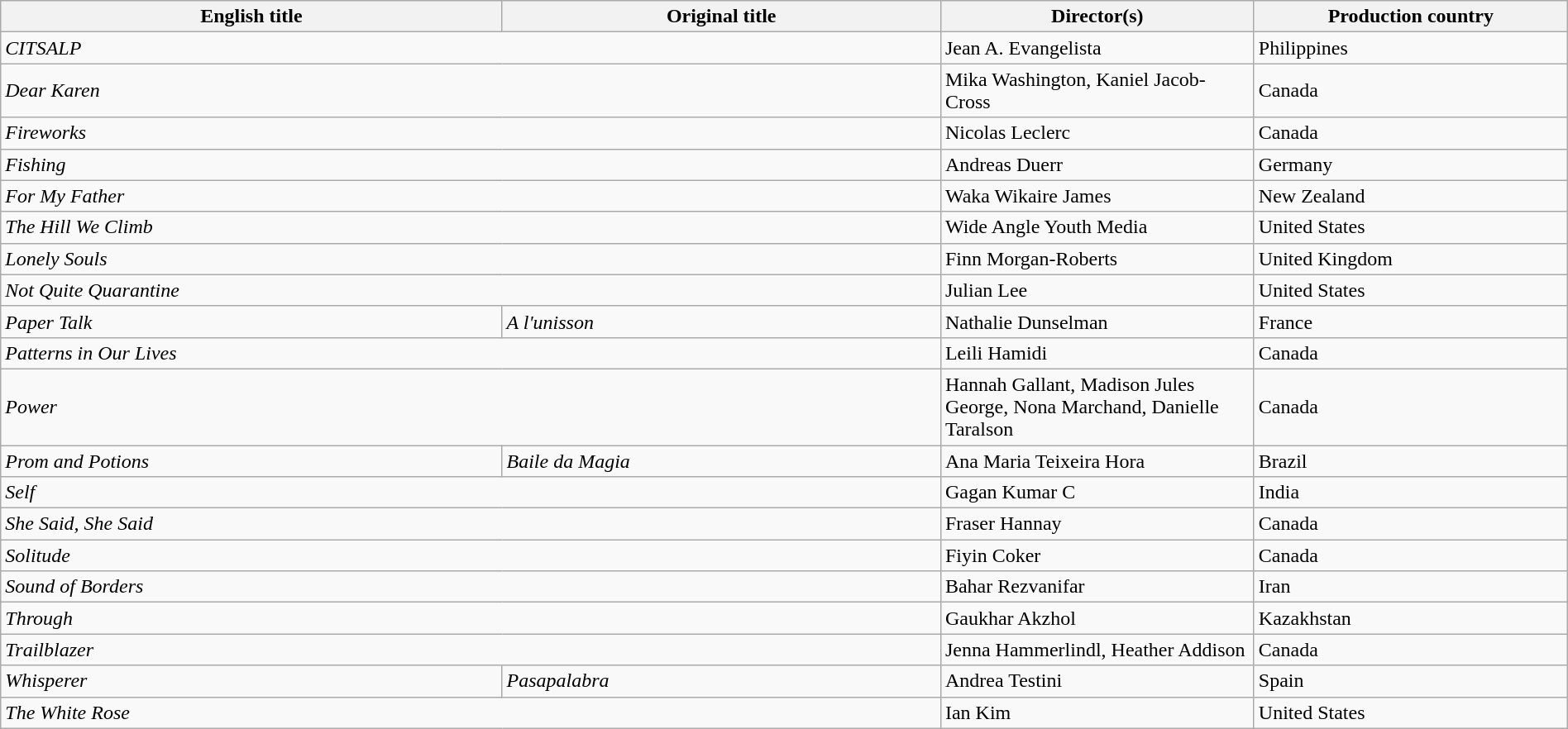<table class="sortable wikitable" width="100%" cellpadding="5">
<tr>
<th scope="col" width="32%">English title</th>
<th scope="col" width="28%">Original title</th>
<th scope="col" width="20%">Director(s)</th>
<th scope="col" width="20%">Production country</th>
</tr>
<tr>
<td colspan=2><em>CITSALP</em></td>
<td>Jean A. Evangelista</td>
<td>Philippines</td>
</tr>
<tr>
<td colspan=2><em>Dear Karen</em></td>
<td>Mika Washington, Kaniel Jacob-Cross</td>
<td>Canada</td>
</tr>
<tr>
<td colspan=2><em>Fireworks</em></td>
<td>Nicolas Leclerc</td>
<td>Canada</td>
</tr>
<tr>
<td colspan=2><em>Fishing</em></td>
<td>Andreas Duerr</td>
<td>Germany</td>
</tr>
<tr>
<td colspan=2><em>For My Father</em></td>
<td>Waka Wikaire James</td>
<td>New Zealand</td>
</tr>
<tr>
<td colspan=2><em>The Hill We Climb</em></td>
<td>Wide Angle Youth Media</td>
<td>United States</td>
</tr>
<tr>
<td colspan=2><em>Lonely Souls</em></td>
<td>Finn Morgan-Roberts</td>
<td>United Kingdom</td>
</tr>
<tr>
<td colspan=2><em>Not Quite Quarantine</em></td>
<td>Julian Lee</td>
<td>United States</td>
</tr>
<tr>
<td><em>Paper Talk</em></td>
<td><em>A l'unisson</em></td>
<td>Nathalie Dunselman</td>
<td>France</td>
</tr>
<tr>
<td colspan=2><em>Patterns in Our Lives</em></td>
<td>Leili Hamidi</td>
<td>Canada</td>
</tr>
<tr>
<td colspan=2><em>Power</em></td>
<td>Hannah Gallant, Madison Jules George, Nona Marchand, Danielle Taralson</td>
<td>Canada</td>
</tr>
<tr>
<td><em>Prom and Potions</em></td>
<td><em>Baile da Magia</em></td>
<td>Ana Maria Teixeira Hora</td>
<td>Brazil</td>
</tr>
<tr>
<td colspan=2><em>Self</em></td>
<td>Gagan Kumar C</td>
<td>India</td>
</tr>
<tr>
<td colspan=2><em>She Said, She Said</em></td>
<td>Fraser Hannay</td>
<td>Canada</td>
</tr>
<tr>
<td colspan=2><em>Solitude</em></td>
<td>Fiyin Coker</td>
<td>Canada</td>
</tr>
<tr>
<td colspan=2><em>Sound of Borders</em></td>
<td>Bahar Rezvanifar</td>
<td>Iran</td>
</tr>
<tr>
<td colspan=2><em>Through</em></td>
<td>Gaukhar Akzhol</td>
<td>Kazakhstan</td>
</tr>
<tr>
<td colspan=2><em>Trailblazer</em></td>
<td>Jenna Hammerlindl, Heather Addison</td>
<td>Canada</td>
</tr>
<tr>
<td><em>Whisperer</em></td>
<td><em>Pasapalabra</em></td>
<td>Andrea Testini</td>
<td>Spain</td>
</tr>
<tr>
<td colspan=2><em>The White Rose</em></td>
<td>Ian Kim</td>
<td>United States</td>
</tr>
</table>
